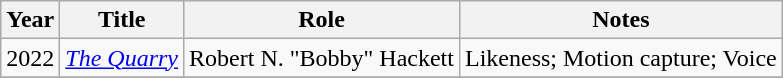<table class="wikitable sortable">
<tr>
<th>Year</th>
<th>Title</th>
<th>Role</th>
<th>Notes</th>
</tr>
<tr>
<td>2022</td>
<td><em><a href='#'>The Quarry</a></em></td>
<td>Robert N. "Bobby" Hackett</td>
<td>Likeness; Motion capture; Voice</td>
</tr>
<tr>
</tr>
</table>
